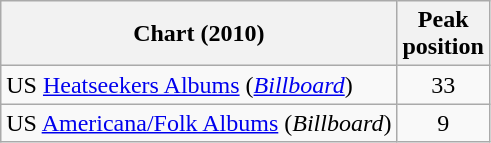<table class="wikitable">
<tr>
<th>Chart (2010)</th>
<th>Peak<br>position</th>
</tr>
<tr>
<td>US <a href='#'>Heatseekers Albums</a> (<em><a href='#'>Billboard</a></em>)</td>
<td style="text-align:center;">33</td>
</tr>
<tr>
<td>US <a href='#'>Americana/Folk Albums</a> (<em>Billboard</em>)</td>
<td style="text-align:center;">9</td>
</tr>
</table>
